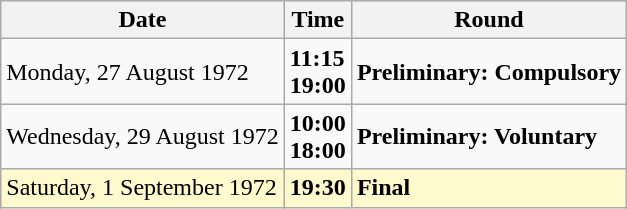<table class="wikitable">
<tr>
<th>Date</th>
<th>Time</th>
<th>Round</th>
</tr>
<tr>
<td>Monday, 27 August 1972</td>
<td><strong>11:15</strong><br><strong>19:00</strong></td>
<td><strong>Preliminary: Compulsory</strong></td>
</tr>
<tr>
<td>Wednesday, 29 August 1972</td>
<td><strong>10:00</strong><br><strong>18:00</strong></td>
<td><strong>Preliminary: Voluntary</strong></td>
</tr>
<tr style=background:lemonchiffon>
<td>Saturday, 1 September 1972</td>
<td><strong>19:30</strong></td>
<td><strong>Final</strong></td>
</tr>
</table>
